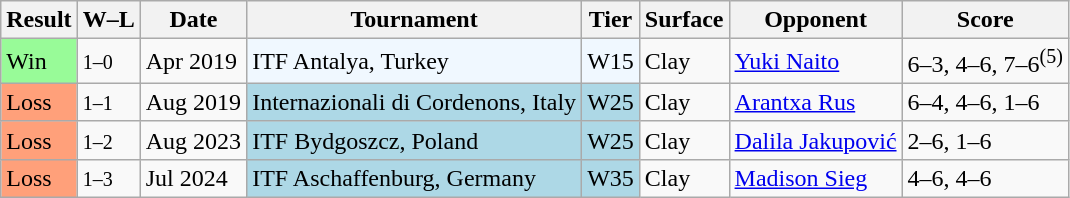<table class="sortable wikitable">
<tr>
<th>Result</th>
<th class="unsortable">W–L</th>
<th>Date</th>
<th>Tournament</th>
<th>Tier</th>
<th>Surface</th>
<th>Opponent</th>
<th class="unsortable">Score</th>
</tr>
<tr>
<td style="background:#98fb98;">Win</td>
<td><small>1–0</small></td>
<td>Apr 2019</td>
<td style="background:#f0f8ff;">ITF Antalya, Turkey</td>
<td style="background:#f0f8ff;">W15</td>
<td>Clay</td>
<td> <a href='#'>Yuki Naito</a></td>
<td>6–3, 4–6, 7–6<sup>(5)</sup></td>
</tr>
<tr>
<td style="background:#ffa07a;">Loss</td>
<td><small>1–1</small></td>
<td>Aug 2019</td>
<td style="background:lightblue">Internazionali di Cordenons, Italy</td>
<td style="background:lightblue">W25</td>
<td>Clay</td>
<td> <a href='#'>Arantxa Rus</a></td>
<td>6–4, 4–6, 1–6</td>
</tr>
<tr>
<td style="background:#ffa07a;">Loss</td>
<td><small>1–2</small></td>
<td>Aug 2023</td>
<td style="background:lightblue">ITF Bydgoszcz, Poland</td>
<td style="background:lightblue">W25</td>
<td>Clay</td>
<td> <a href='#'>Dalila Jakupović</a></td>
<td>2–6, 1–6</td>
</tr>
<tr>
<td style="background:#ffa07a;">Loss</td>
<td><small>1–3</small></td>
<td>Jul 2024</td>
<td style="background:lightblue">ITF Aschaffenburg, Germany</td>
<td style="background:lightblue">W35</td>
<td>Clay</td>
<td> <a href='#'>Madison Sieg</a></td>
<td>4–6, 4–6</td>
</tr>
</table>
